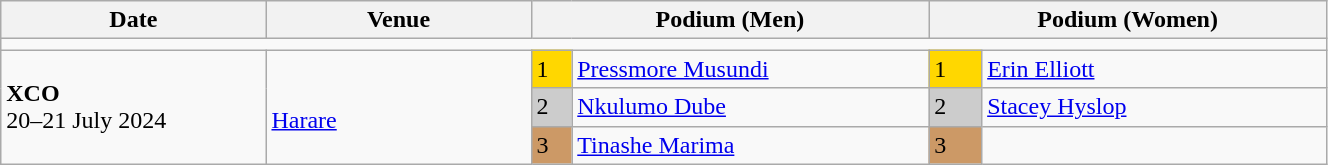<table class="wikitable" width=70%>
<tr>
<th>Date</th>
<th width=20%>Venue</th>
<th colspan=2 width=30%>Podium (Men)</th>
<th colspan=2 width=30%>Podium (Women)</th>
</tr>
<tr>
<td colspan=6></td>
</tr>
<tr>
<td rowspan=3><strong>XCO</strong> <br> 20–21 July 2024</td>
<td rowspan=3><br><a href='#'>Harare</a></td>
<td bgcolor=FFD700>1</td>
<td><a href='#'>Pressmore Musundi</a></td>
<td bgcolor=FFD700>1</td>
<td><a href='#'>Erin Elliott</a></td>
</tr>
<tr>
<td bgcolor=CCCCCC>2</td>
<td><a href='#'>Nkulumo Dube</a></td>
<td bgcolor=CCCCCC>2</td>
<td><a href='#'>Stacey Hyslop</a></td>
</tr>
<tr>
<td bgcolor=CC9966>3</td>
<td><a href='#'>Tinashe Marima</a></td>
<td bgcolor=CC9966>3</td>
<td></td>
</tr>
</table>
